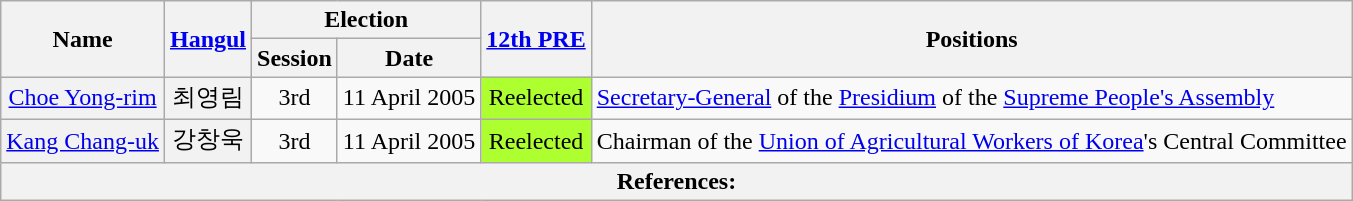<table class="wikitable sortable">
<tr>
<th rowspan="2">Name</th>
<th rowspan="2" class="unsortable"><a href='#'>Hangul</a></th>
<th colspan="2">Election</th>
<th rowspan="2"><a href='#'>12th PRE</a></th>
<th rowspan="2">Positions</th>
</tr>
<tr>
<th>Session</th>
<th>Date</th>
</tr>
<tr>
<th align="center" scope="row" style="font-weight:normal;"><a href='#'>Choe Yong-rim</a></th>
<th align="center" scope="row" style="font-weight:normal;">최영림</th>
<td align="center">3rd</td>
<td align="center">11 April 2005</td>
<td align="center" style="background: GreenYellow">Reelected</td>
<td><a href='#'>Secretary-General</a> of the <a href='#'>Presidium</a> of the <a href='#'>Supreme People's Assembly</a></td>
</tr>
<tr>
<th align="center" scope="row" style="font-weight:normal;"><a href='#'>Kang Chang-uk</a></th>
<th align="center" scope="row" style="font-weight:normal;">강창욱</th>
<td align="center">3rd</td>
<td align="center">11 April 2005</td>
<td align="center" style="background: GreenYellow">Reelected</td>
<td>Chairman of the <a href='#'>Union of Agricultural Workers of Korea</a>'s Central Committee</td>
</tr>
<tr>
<th colspan="8" unsortable><strong>References:</strong><br></th>
</tr>
</table>
